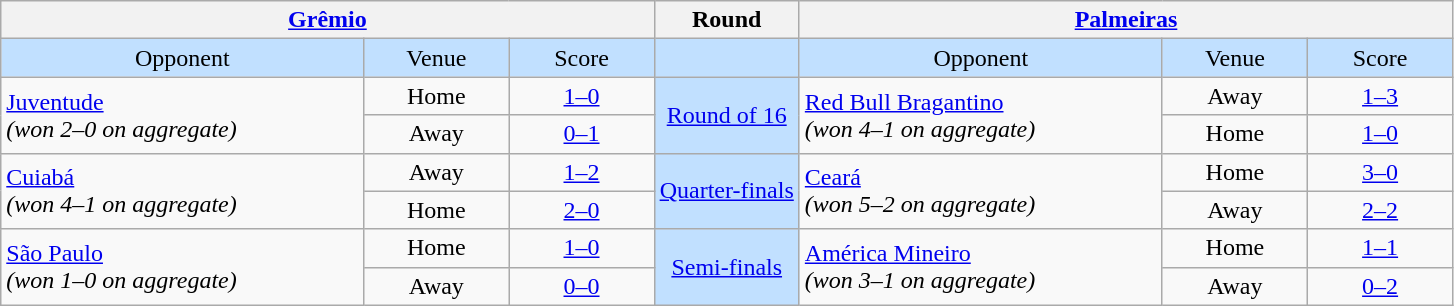<table class="wikitable" style="text-align: center;">
<tr>
<th colspan=3> <a href='#'>Grêmio</a></th>
<th>Round</th>
<th colspan=3> <a href='#'>Palmeiras</a></th>
</tr>
<tr bgcolor=#c1e0ff>
<td width=25%>Opponent</td>
<td width=10%>Venue</td>
<td width=10%>Score</td>
<td width=10%></td>
<td width=25%>Opponent</td>
<td width=10%>Venue</td>
<td width=10%>Score</td>
</tr>
<tr>
<td rowspan=2 align=left> <a href='#'>Juventude</a><br><em>(won 2–0 on aggregate)</em></td>
<td>Home</td>
<td><a href='#'>1–0</a></td>
<td rowspan=2 bgcolor=#c1e0ff><a href='#'>Round of 16</a></td>
<td rowspan=2 align=left> <a href='#'>Red Bull Bragantino</a><br><em>(won 4–1 on aggregate)</em></td>
<td>Away</td>
<td><a href='#'>1–3</a></td>
</tr>
<tr>
<td>Away</td>
<td><a href='#'>0–1</a></td>
<td>Home</td>
<td><a href='#'>1–0</a></td>
</tr>
<tr>
<td rowspan=2 align=left> <a href='#'>Cuiabá</a><br><em>(won 4–1 on aggregate)</em></td>
<td>Away</td>
<td><a href='#'>1–2</a></td>
<td rowspan=2 bgcolor=#c1e0ff><a href='#'>Quarter-finals</a></td>
<td rowspan=2 align=left> <a href='#'>Ceará</a><br><em>(won 5–2 on aggregate)</em></td>
<td>Home</td>
<td><a href='#'>3–0</a></td>
</tr>
<tr>
<td>Home</td>
<td><a href='#'>2–0</a></td>
<td>Away</td>
<td><a href='#'>2–2</a></td>
</tr>
<tr>
<td rowspan=2 align=left> <a href='#'>São Paulo</a><br><em>(won 1–0 on aggregate)</em></td>
<td>Home</td>
<td><a href='#'>1–0</a></td>
<td rowspan=2 bgcolor=#c1e0ff><a href='#'>Semi-finals</a></td>
<td rowspan=2 align=left> <a href='#'>América Mineiro</a><br><em>(won 3–1 on aggregate)</em></td>
<td>Home</td>
<td><a href='#'>1–1</a></td>
</tr>
<tr>
<td>Away</td>
<td><a href='#'>0–0</a></td>
<td>Away</td>
<td><a href='#'>0–2</a></td>
</tr>
</table>
